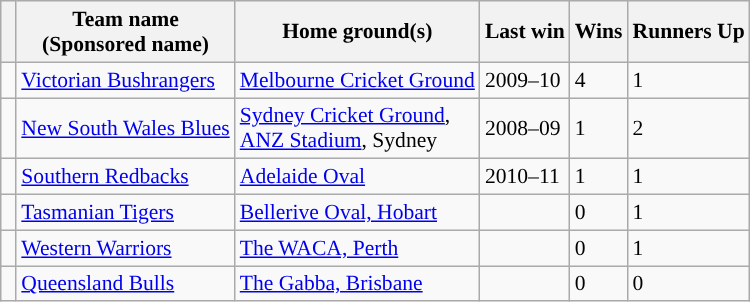<table class="wikitable" style="font-size:90%;">
<tr bgcolor="#efefef">
<th> </th>
<th>Team name<br>(Sponsored name)</th>
<th>Home ground(s)</th>
<th>Last win</th>
<th>Wins</th>
<th>Runners Up</th>
</tr>
<tr>
<td> </td>
<td><a href='#'>Victorian Bushrangers</a></td>
<td><a href='#'>Melbourne Cricket Ground</a></td>
<td>2009–10</td>
<td>4</td>
<td>1</td>
</tr>
<tr>
<td> </td>
<td><a href='#'>New South Wales Blues</a></td>
<td><a href='#'>Sydney Cricket Ground</a>,<br> <a href='#'>ANZ Stadium</a>, Sydney</td>
<td>2008–09</td>
<td>1</td>
<td>2</td>
</tr>
<tr>
<td> </td>
<td><a href='#'>Southern Redbacks</a></td>
<td><a href='#'>Adelaide Oval</a></td>
<td>2010–11</td>
<td>1</td>
<td>1</td>
</tr>
<tr>
<td> </td>
<td><a href='#'>Tasmanian Tigers</a></td>
<td><a href='#'>Bellerive Oval, Hobart</a></td>
<td></td>
<td>0</td>
<td>1</td>
</tr>
<tr>
<td> </td>
<td><a href='#'>Western Warriors</a></td>
<td><a href='#'>The WACA, Perth</a></td>
<td></td>
<td>0</td>
<td>1</td>
</tr>
<tr>
<td> </td>
<td><a href='#'>Queensland Bulls</a></td>
<td><a href='#'>The Gabba, Brisbane</a></td>
<td></td>
<td>0</td>
<td>0</td>
</tr>
</table>
